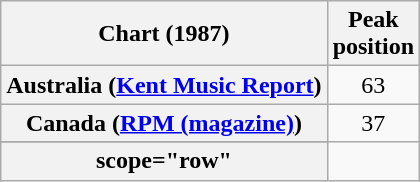<table class="wikitable plainrowheaders sortable">
<tr>
<th>Chart (1987)</th>
<th>Peak<br> position</th>
</tr>
<tr>
<th scope="row">Australia (<a href='#'>Kent Music Report</a>)</th>
<td align="center">63</td>
</tr>
<tr>
<th scope="row">Canada (<a href='#'>RPM (magazine)</a>)</th>
<td align="center">37</td>
</tr>
<tr>
</tr>
<tr>
</tr>
<tr>
</tr>
<tr>
</tr>
<tr>
</tr>
<tr>
<th>scope="row" </th>
</tr>
</table>
